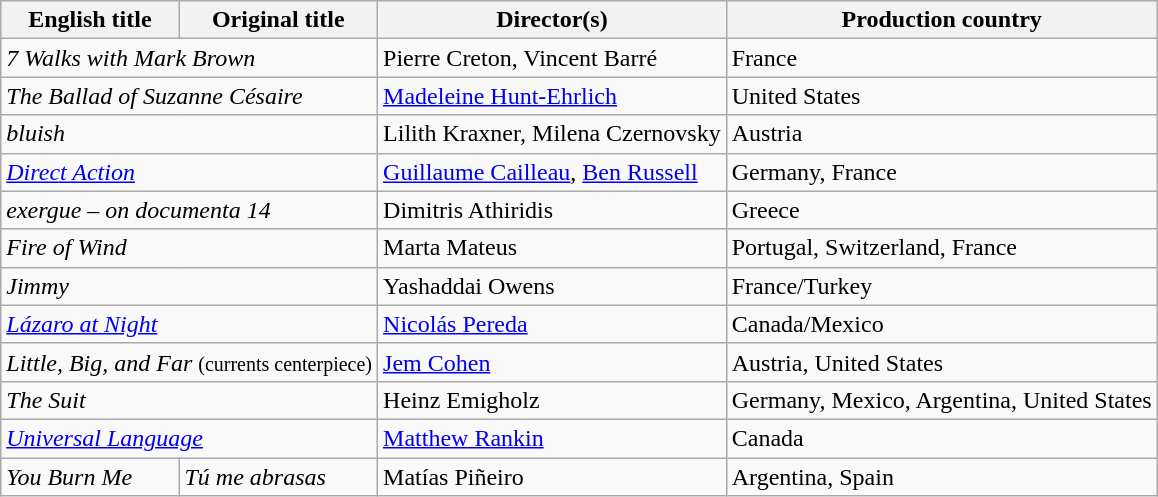<table class="wikitable">
<tr>
<th>English title</th>
<th>Original title</th>
<th>Director(s)</th>
<th>Production country</th>
</tr>
<tr>
<td colspan="2"><em>7 Walks with Mark Brown</em></td>
<td>Pierre Creton, Vincent Barré</td>
<td>France</td>
</tr>
<tr>
<td colspan="2"><em>The Ballad of Suzanne Césaire</em></td>
<td><a href='#'>Madeleine Hunt-Ehrlich</a></td>
<td>United States</td>
</tr>
<tr>
<td colspan="2"><em>bluish</em></td>
<td>Lilith Kraxner, Milena Czernovsky</td>
<td>Austria</td>
</tr>
<tr>
<td colspan="2"><em><a href='#'>Direct Action</a></em></td>
<td><a href='#'>Guillaume Cailleau</a>, <a href='#'>Ben Russell</a></td>
<td>Germany, France</td>
</tr>
<tr>
<td colspan="2"><em>exergue – on documenta 14</em></td>
<td>Dimitris Athiridis</td>
<td>Greece</td>
</tr>
<tr>
<td colspan="2"><em>Fire of Wind</em></td>
<td>Marta Mateus</td>
<td>Portugal, Switzerland, France</td>
</tr>
<tr>
<td colspan="2"><em>Jimmy</em></td>
<td>Yashaddai Owens</td>
<td>France/Turkey</td>
</tr>
<tr>
<td colspan="2"><em><a href='#'>Lázaro at Night</a></em></td>
<td><a href='#'>Nicolás Pereda</a></td>
<td>Canada/Mexico</td>
</tr>
<tr>
<td colspan="2"><em>Little, Big, and Far</em> <small>(currents centerpiece)</small></td>
<td><a href='#'>Jem Cohen</a></td>
<td>Austria, United States</td>
</tr>
<tr>
<td colspan="2"><em>The Suit</em></td>
<td>Heinz Emigholz</td>
<td>Germany, Mexico, Argentina, United States</td>
</tr>
<tr>
<td colspan="2"><em><a href='#'>Universal Language</a></em></td>
<td><a href='#'>Matthew Rankin</a></td>
<td>Canada</td>
</tr>
<tr>
<td><em>You Burn Me</em></td>
<td><em>Tú me abrasas</em></td>
<td>Matías Piñeiro</td>
<td>Argentina, Spain</td>
</tr>
</table>
